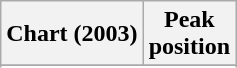<table class="wikitable">
<tr>
<th>Chart (2003)</th>
<th>Peak<br>position</th>
</tr>
<tr>
</tr>
<tr>
</tr>
<tr>
</tr>
</table>
